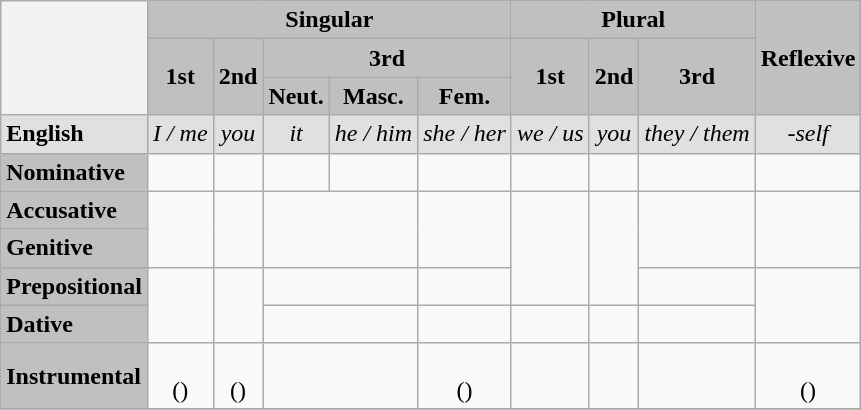<table class="wikitable">
<tr>
<th rowspan="3"></th>
<th style="background:#C0C0C0" colspan="5">Singular</th>
<th style="background:#C0C0C0" colspan="3">Plural</th>
<th rowspan="3" style="background:#C0C0C0">Reflexive</th>
</tr>
<tr>
<th style="background:#C0C0C0" rowspan="2">1st</th>
<th style="background:#C0C0C0" rowspan="2">2nd</th>
<th style="background:#C0C0C0" colspan="3">3rd</th>
<th style="background:#C0C0C0" rowspan="2">1st</th>
<th style="background:#C0C0C0" rowspan="2">2nd</th>
<th style="background:#C0C0C0" rowspan="2">3rd</th>
</tr>
<tr>
<th style="background:#C0C0C0">Neut.</th>
<th style="background:#C0C0C0">Masc.</th>
<th style="background:#C0C0C0">Fem.</th>
</tr>
<tr style="background:#E0E0E0">
<td><strong>English</strong></td>
<td style="text-align:center"><em>I / me</em></td>
<td style="text-align:center"><em>you</em></td>
<td style="text-align:center"><em>it</em></td>
<td style="text-align:center"><em>he / him</em></td>
<td style="text-align:center"><em>she / her</em></td>
<td style="text-align:center"><em>we / us</em></td>
<td style="text-align:center"><em>you</em></td>
<td style="text-align:center"><em>they / them</em></td>
<td style="text-align:center"><em>-self</em></td>
</tr>
<tr>
<td style="background:#C0C0C0"><strong>Nominative</strong></td>
<td style="text-align:center"></td>
<td style="text-align:center"></td>
<td style="text-align:center"></td>
<td style="text-align:center"></td>
<td style="text-align:center"></td>
<td style="text-align:center"></td>
<td style="text-align:center"></td>
<td style="text-align:center"></td>
<td style="text-align:center"></td>
</tr>
<tr>
<td style="background:#C0C0C0"><strong>Accusative</strong></td>
<td rowspan="2" style="text-align:center"></td>
<td rowspan="2" style="text-align:center"></td>
<td rowspan="2" colspan="2" style="text-align:center"></td>
<td rowspan="2" style="text-align:center"></td>
<td rowspan="3" style="text-align:center"></td>
<td rowspan="3" style="text-align:center"></td>
<td rowspan="2" style="text-align:center"></td>
<td rowspan="2" style="text-align:center"></td>
</tr>
<tr>
<td style="background:#C0C0C0"><strong>Genitive</strong></td>
</tr>
<tr>
<td style="background:#C0C0C0"><strong>Prepositional</strong></td>
<td style="text-align:center" rowspan="2"></td>
<td style="text-align:center" rowspan="2"></td>
<td colspan="2" style="text-align:center"></td>
<td style="text-align:center"></td>
<td style="text-align:center"></td>
<td style="text-align:center" rowspan="2"></td>
</tr>
<tr>
<td style="background:#C0C0C0"><strong>Dative</strong></td>
<td style="text-align:center" colspan="2" style="text-align:center"></td>
<td style="text-align:center"></td>
<td style="text-align:center"></td>
<td style="text-align:center"></td>
<td style="text-align:center"></td>
</tr>
<tr>
<td style="background:#C0C0C0"><strong>Instrumental</strong></td>
<td style="text-align:center"><br>()</td>
<td style="text-align:center"><br>()</td>
<td colspan="2" style="text-align:center"></td>
<td style="text-align:center"><br>()</td>
<td style="text-align:center"></td>
<td style="text-align:center"></td>
<td style="text-align:center"></td>
<td style="text-align:center"><br>()</td>
</tr>
<tr>
</tr>
</table>
